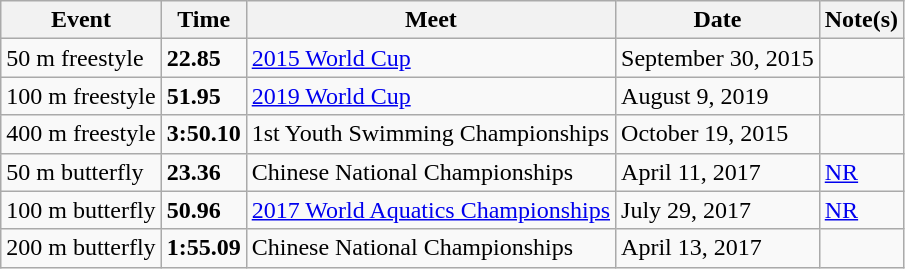<table class="wikitable">
<tr>
<th>Event</th>
<th>Time</th>
<th>Meet</th>
<th>Date</th>
<th>Note(s)</th>
</tr>
<tr>
<td>50 m freestyle</td>
<td><strong>22.85</strong></td>
<td><a href='#'>2015 World Cup</a></td>
<td>September 30, 2015</td>
<td></td>
</tr>
<tr>
<td>100 m freestyle</td>
<td><strong>51.95</strong></td>
<td><a href='#'>2019 World Cup</a></td>
<td>August 9, 2019</td>
<td></td>
</tr>
<tr>
<td>400 m freestyle</td>
<td><strong>3:50.10</strong></td>
<td>1st Youth Swimming Championships</td>
<td>October 19, 2015</td>
</tr>
<tr>
<td>50 m butterfly</td>
<td><strong>23.36</strong></td>
<td>Chinese National Championships</td>
<td>April 11, 2017</td>
<td><a href='#'>NR</a></td>
</tr>
<tr>
<td>100 m butterfly</td>
<td><strong>50.96</strong></td>
<td><a href='#'>2017 World Aquatics Championships</a></td>
<td>July 29, 2017</td>
<td><a href='#'>NR</a></td>
</tr>
<tr>
<td>200 m butterfly</td>
<td><strong>1:55.09</strong></td>
<td>Chinese National Championships</td>
<td>April 13, 2017</td>
<td></td>
</tr>
</table>
